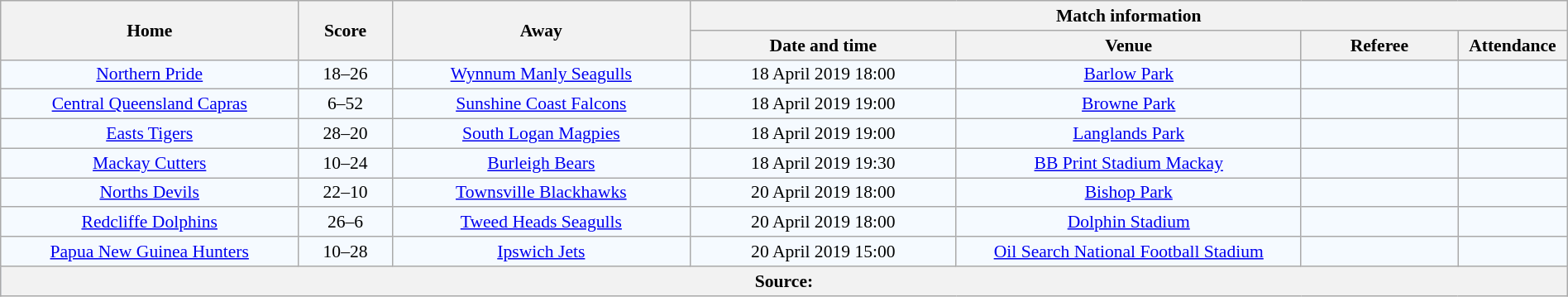<table class="wikitable" width="100%" style="border-collapse:collapse; font-size:90%; text-align:center;">
<tr>
<th rowspan="2" width="19%">Home</th>
<th rowspan="2" width="6%">Score</th>
<th rowspan="2" width="19%">Away</th>
<th colspan="4">Match information</th>
</tr>
<tr bgcolor="#CCCCCC">
<th width="17%">Date and time</th>
<th width="22%">Venue</th>
<th width="10%">Referee</th>
<th width="7%">Attendance</th>
</tr>
<tr bgcolor="#F5FAFF">
<td> <a href='#'>Northern Pride</a></td>
<td>18–26</td>
<td> <a href='#'>Wynnum Manly Seagulls</a></td>
<td>18 April 2019 18:00</td>
<td><a href='#'>Barlow Park</a></td>
<td></td>
<td></td>
</tr>
<tr bgcolor="#F5FAFF">
<td> <a href='#'>Central Queensland Capras</a></td>
<td>6–52</td>
<td> <a href='#'>Sunshine Coast Falcons</a></td>
<td>18 April 2019 19:00</td>
<td><a href='#'>Browne Park</a></td>
<td></td>
<td></td>
</tr>
<tr bgcolor="#F5FAFF">
<td> <a href='#'>Easts Tigers</a></td>
<td>28–20</td>
<td> <a href='#'>South Logan Magpies</a></td>
<td>18 April 2019 19:00</td>
<td><a href='#'>Langlands Park</a></td>
<td></td>
<td></td>
</tr>
<tr bgcolor="#F5FAFF">
<td> <a href='#'>Mackay Cutters</a></td>
<td>10–24</td>
<td> <a href='#'>Burleigh Bears</a></td>
<td>18 April 2019 19:30</td>
<td><a href='#'>BB Print Stadium Mackay</a></td>
<td></td>
<td></td>
</tr>
<tr bgcolor="#F5FAFF">
<td> <a href='#'>Norths Devils</a></td>
<td>22–10</td>
<td> <a href='#'>Townsville Blackhawks</a></td>
<td>20 April 2019 18:00</td>
<td><a href='#'>Bishop Park</a></td>
<td></td>
<td></td>
</tr>
<tr bgcolor="#F5FAFF">
<td> <a href='#'>Redcliffe Dolphins</a></td>
<td>26–6</td>
<td> <a href='#'>Tweed Heads Seagulls</a></td>
<td>20 April 2019 18:00</td>
<td><a href='#'>Dolphin Stadium</a></td>
<td></td>
<td></td>
</tr>
<tr bgcolor="#F5FAFF">
<td> <a href='#'>Papua New Guinea Hunters</a></td>
<td>10–28</td>
<td> <a href='#'>Ipswich Jets</a></td>
<td>20 April 2019 15:00</td>
<td><a href='#'>Oil Search National Football Stadium</a></td>
<td></td>
<td></td>
</tr>
<tr bgcolor="#C1D8FF">
<th colspan="7">Source:</th>
</tr>
</table>
